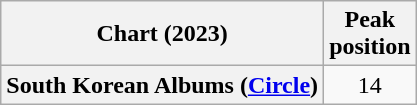<table class="wikitable plainrowheaders" style="text-align:center">
<tr>
<th scope="col">Chart (2023)</th>
<th scope="col">Peak<br>position</th>
</tr>
<tr>
<th scope="row">South Korean Albums (<a href='#'>Circle</a>)</th>
<td>14</td>
</tr>
</table>
